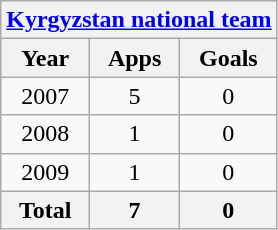<table class="wikitable" style="text-align:center">
<tr>
<th colspan=3><a href='#'>Kyrgyzstan national team</a></th>
</tr>
<tr>
<th>Year</th>
<th>Apps</th>
<th>Goals</th>
</tr>
<tr>
<td>2007</td>
<td>5</td>
<td>0</td>
</tr>
<tr>
<td>2008</td>
<td>1</td>
<td>0</td>
</tr>
<tr>
<td>2009</td>
<td>1</td>
<td>0</td>
</tr>
<tr>
<th>Total</th>
<th>7</th>
<th>0</th>
</tr>
</table>
